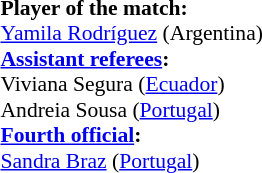<table width=100% style="font-size:90%">
<tr>
<td><br><strong>Player of the match:</strong>
<br><a href='#'>Yamila Rodríguez</a> (Argentina)<br><strong><a href='#'>Assistant referees</a>:</strong>
<br>Viviana Segura (<a href='#'>Ecuador</a>)
<br>Andreia Sousa (<a href='#'>Portugal</a>)
<br><strong><a href='#'>Fourth official</a>:</strong>
<br><a href='#'>Sandra Braz</a> (<a href='#'>Portugal</a>)</td>
</tr>
</table>
